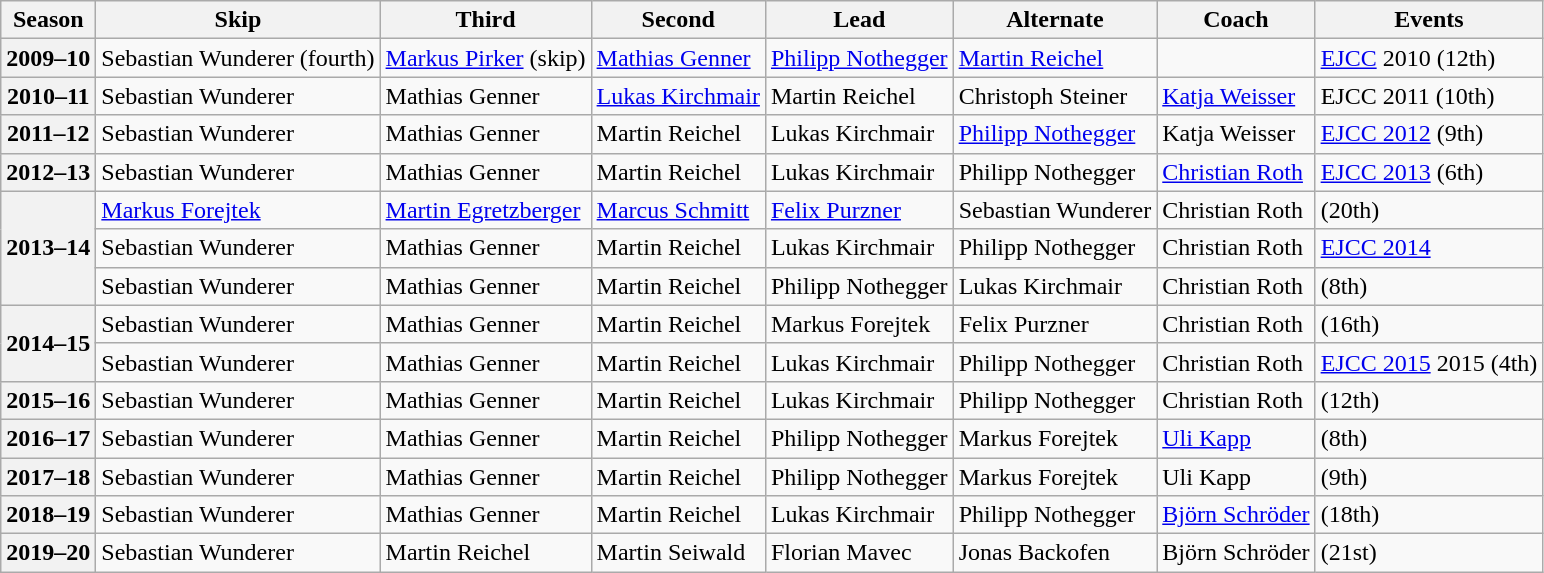<table class="wikitable">
<tr>
<th scope="col">Season</th>
<th scope="col">Skip</th>
<th scope="col">Third</th>
<th scope="col">Second</th>
<th scope="col">Lead</th>
<th scope="col">Alternate</th>
<th scope="col">Coach</th>
<th scope="col">Events</th>
</tr>
<tr>
<th scope="row">2009–10</th>
<td>Sebastian Wunderer (fourth)</td>
<td><a href='#'>Markus Pirker</a> (skip)</td>
<td><a href='#'>Mathias Genner</a></td>
<td><a href='#'>Philipp Nothegger</a></td>
<td><a href='#'>Martin Reichel</a></td>
<td></td>
<td><a href='#'>EJCC</a> 2010 (12th)</td>
</tr>
<tr>
<th scope="row">2010–11</th>
<td>Sebastian Wunderer</td>
<td>Mathias Genner</td>
<td><a href='#'>Lukas Kirchmair</a></td>
<td>Martin Reichel</td>
<td>Christoph Steiner</td>
<td><a href='#'>Katja Weisser</a></td>
<td>EJCC 2011 (10th)</td>
</tr>
<tr>
<th scope="row">2011–12</th>
<td>Sebastian Wunderer</td>
<td>Mathias Genner</td>
<td>Martin Reichel</td>
<td>Lukas Kirchmair</td>
<td><a href='#'>Philipp Nothegger</a></td>
<td>Katja Weisser</td>
<td><a href='#'>EJCC 2012</a> (9th)</td>
</tr>
<tr>
<th scope="row">2012–13</th>
<td>Sebastian Wunderer</td>
<td>Mathias Genner</td>
<td>Martin Reichel</td>
<td>Lukas Kirchmair</td>
<td>Philipp Nothegger</td>
<td><a href='#'>Christian Roth</a></td>
<td><a href='#'>EJCC 2013</a> (6th)</td>
</tr>
<tr>
<th scope="row" rowspan="3">2013–14</th>
<td><a href='#'>Markus Forejtek</a></td>
<td><a href='#'>Martin Egretzberger</a></td>
<td><a href='#'>Marcus Schmitt</a></td>
<td><a href='#'>Felix Purzner</a></td>
<td>Sebastian Wunderer</td>
<td>Christian Roth</td>
<td> (20th)</td>
</tr>
<tr>
<td>Sebastian Wunderer</td>
<td>Mathias Genner</td>
<td>Martin Reichel</td>
<td>Lukas Kirchmair</td>
<td>Philipp Nothegger</td>
<td>Christian Roth</td>
<td><a href='#'>EJCC 2014</a> </td>
</tr>
<tr>
<td>Sebastian Wunderer</td>
<td>Mathias Genner</td>
<td>Martin Reichel</td>
<td>Philipp Nothegger</td>
<td>Lukas Kirchmair</td>
<td>Christian Roth</td>
<td> (8th)</td>
</tr>
<tr>
<th scope="row" rowspan="2">2014–15</th>
<td>Sebastian Wunderer</td>
<td>Mathias Genner</td>
<td>Martin Reichel</td>
<td>Markus Forejtek</td>
<td>Felix Purzner</td>
<td>Christian Roth</td>
<td> (16th)</td>
</tr>
<tr>
<td>Sebastian Wunderer</td>
<td>Mathias Genner</td>
<td>Martin Reichel</td>
<td>Lukas Kirchmair</td>
<td>Philipp Nothegger</td>
<td>Christian Roth</td>
<td><a href='#'>EJCC 2015</a> 2015 (4th)</td>
</tr>
<tr>
<th scope="row">2015–16</th>
<td>Sebastian Wunderer</td>
<td>Mathias Genner</td>
<td>Martin Reichel</td>
<td>Lukas Kirchmair</td>
<td>Philipp Nothegger</td>
<td>Christian Roth</td>
<td> (12th)</td>
</tr>
<tr>
<th scope="row">2016–17</th>
<td>Sebastian Wunderer</td>
<td>Mathias Genner</td>
<td>Martin Reichel</td>
<td>Philipp Nothegger</td>
<td>Markus Forejtek</td>
<td><a href='#'>Uli Kapp</a></td>
<td> (8th)</td>
</tr>
<tr>
<th scope="row">2017–18</th>
<td>Sebastian Wunderer</td>
<td>Mathias Genner</td>
<td>Martin Reichel</td>
<td>Philipp Nothegger</td>
<td>Markus Forejtek</td>
<td>Uli Kapp</td>
<td> (9th)</td>
</tr>
<tr>
<th scope="row">2018–19</th>
<td>Sebastian Wunderer</td>
<td>Mathias Genner</td>
<td>Martin Reichel</td>
<td>Lukas Kirchmair</td>
<td>Philipp Nothegger</td>
<td><a href='#'>Björn Schröder</a></td>
<td> (18th)</td>
</tr>
<tr>
<th scope="row">2019–20</th>
<td>Sebastian Wunderer</td>
<td>Martin Reichel</td>
<td>Martin Seiwald</td>
<td>Florian Mavec</td>
<td>Jonas Backofen</td>
<td>Björn Schröder</td>
<td> (21st)</td>
</tr>
</table>
